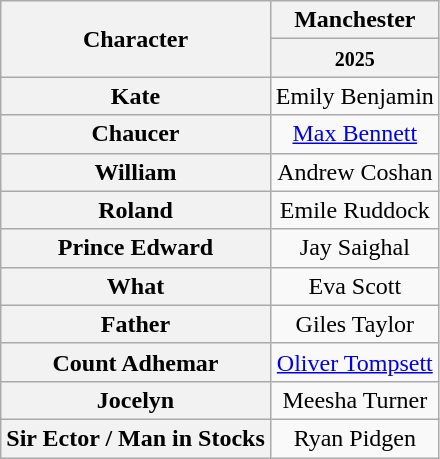<table class="wikitable">
<tr>
<th rowspan="2">Character</th>
<th>Manchester</th>
</tr>
<tr>
<th><small>2025</small></th>
</tr>
<tr>
<th>Kate</th>
<td align=center>Emily Benjamin</td>
</tr>
<tr>
<th>Chaucer</th>
<td align=center><a href='#'>Max Bennett</a></td>
</tr>
<tr>
<th>William</th>
<td align=center>Andrew Coshan</td>
</tr>
<tr>
<th>Roland</th>
<td align=center>Emile Ruddock</td>
</tr>
<tr>
<th>Prince Edward</th>
<td align=center>Jay Saighal</td>
</tr>
<tr>
<th>What</th>
<td align=center>Eva Scott</td>
</tr>
<tr>
<th>Father</th>
<td align=center>Giles Taylor</td>
</tr>
<tr>
<th>Count Adhemar</th>
<td align=center><a href='#'>Oliver Tompsett</a></td>
</tr>
<tr>
<th>Jocelyn</th>
<td align=center>Meesha Turner</td>
</tr>
<tr>
<th>Sir Ector / Man in Stocks</th>
<td align=center>Ryan Pidgen</td>
</tr>
</table>
